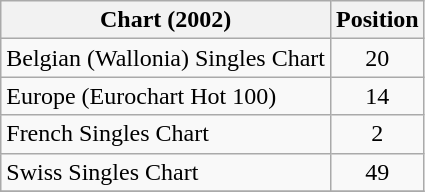<table class="wikitable sortable">
<tr>
<th>Chart (2002)</th>
<th>Position</th>
</tr>
<tr>
<td>Belgian (Wallonia) Singles Chart</td>
<td align="center">20</td>
</tr>
<tr>
<td align="left">Europe (Eurochart Hot 100)</td>
<td align="center">14</td>
</tr>
<tr>
<td>French Singles Chart</td>
<td align="center">2</td>
</tr>
<tr>
<td>Swiss Singles Chart</td>
<td align="center">49</td>
</tr>
<tr>
</tr>
</table>
